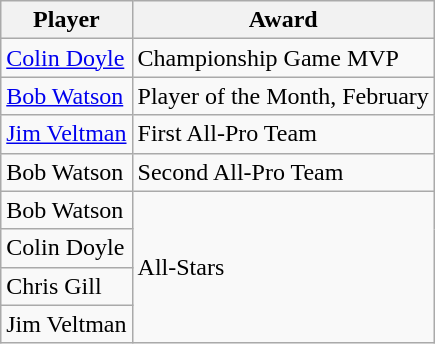<table class="wikitable">
<tr>
<th>Player</th>
<th>Award</th>
</tr>
<tr>
<td><a href='#'>Colin Doyle</a></td>
<td>Championship Game MVP</td>
</tr>
<tr>
<td><a href='#'>Bob Watson</a></td>
<td>Player of the Month, February</td>
</tr>
<tr>
<td><a href='#'>Jim Veltman</a></td>
<td>First All-Pro Team</td>
</tr>
<tr>
<td>Bob Watson</td>
<td>Second All-Pro Team</td>
</tr>
<tr>
<td>Bob Watson</td>
<td rowspan=4>All-Stars</td>
</tr>
<tr>
<td>Colin Doyle</td>
</tr>
<tr>
<td>Chris Gill</td>
</tr>
<tr>
<td>Jim Veltman</td>
</tr>
</table>
